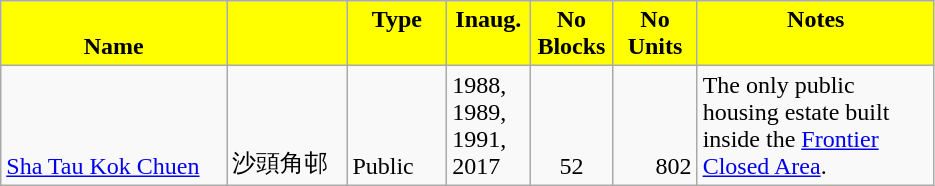<table class="wikitable">
<tr style="font-weight:bold;background-color:yellow" align="center" valign="top">
<td width="143.25" Height="12.75" valign="bottom">Name</td>
<td width="72.75" valign="top"></td>
<td width="59.25" valign="top">Type</td>
<td width="48" valign="top">Inaug.</td>
<td width="48" valign="top">No Blocks</td>
<td width="48.75" valign="bottom">No Units</td>
<td width="150.75" valign="top">Notes</td>
</tr>
<tr valign="bottom">
<td Height="12.75"><a href='#'>Sha Tau Kok Chuen</a></td>
<td>沙頭角邨</td>
<td>Public</td>
<td>1988, 1989, 1991, 2017</td>
<td align="center">52</td>
<td align="right">802</td>
<td>The only public housing estate built inside the <a href='#'>Frontier Closed Area</a>.</td>
</tr>
</table>
